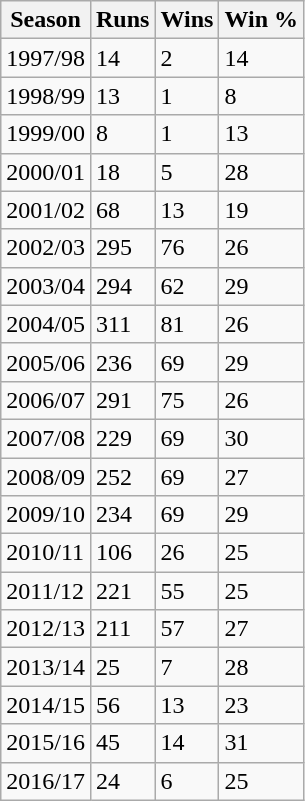<table class="wikitable">
<tr>
<th>Season</th>
<th>Runs</th>
<th>Wins</th>
<th>Win %</th>
</tr>
<tr>
<td>1997/98</td>
<td>14</td>
<td>2</td>
<td>14</td>
</tr>
<tr>
<td>1998/99</td>
<td>13</td>
<td>1</td>
<td>8</td>
</tr>
<tr>
<td>1999/00</td>
<td>8</td>
<td>1</td>
<td>13</td>
</tr>
<tr>
<td>2000/01</td>
<td>18</td>
<td>5</td>
<td>28</td>
</tr>
<tr>
<td>2001/02</td>
<td>68</td>
<td>13</td>
<td>19</td>
</tr>
<tr>
<td>2002/03</td>
<td>295</td>
<td>76</td>
<td>26</td>
</tr>
<tr>
<td>2003/04</td>
<td>294</td>
<td>62</td>
<td>29</td>
</tr>
<tr>
<td>2004/05</td>
<td>311</td>
<td>81</td>
<td>26</td>
</tr>
<tr>
<td>2005/06</td>
<td>236</td>
<td>69</td>
<td>29</td>
</tr>
<tr>
<td>2006/07</td>
<td>291</td>
<td>75</td>
<td>26</td>
</tr>
<tr>
<td>2007/08</td>
<td>229</td>
<td>69</td>
<td>30</td>
</tr>
<tr>
<td>2008/09</td>
<td>252</td>
<td>69</td>
<td>27</td>
</tr>
<tr>
<td>2009/10</td>
<td>234</td>
<td>69</td>
<td>29</td>
</tr>
<tr>
<td>2010/11</td>
<td>106</td>
<td>26</td>
<td>25</td>
</tr>
<tr>
<td>2011/12</td>
<td>221</td>
<td>55</td>
<td>25</td>
</tr>
<tr>
<td>2012/13</td>
<td>211</td>
<td>57</td>
<td>27</td>
</tr>
<tr>
<td>2013/14</td>
<td>25</td>
<td>7</td>
<td>28</td>
</tr>
<tr>
<td>2014/15</td>
<td>56</td>
<td>13</td>
<td>23</td>
</tr>
<tr>
<td>2015/16</td>
<td>45</td>
<td>14</td>
<td>31</td>
</tr>
<tr>
<td>2016/17</td>
<td>24</td>
<td>6</td>
<td>25</td>
</tr>
</table>
